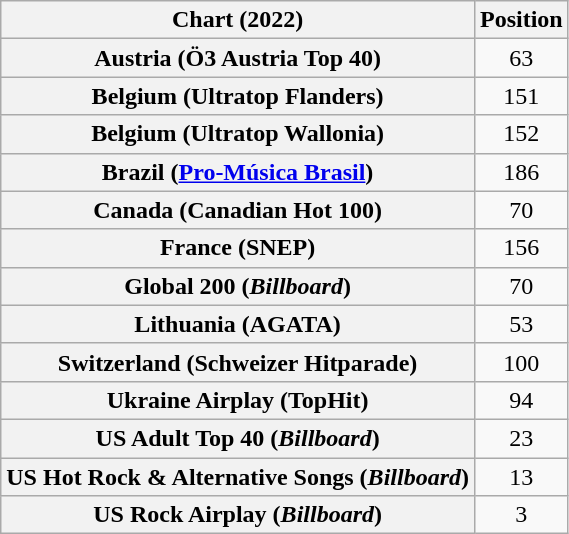<table class="wikitable sortable plainrowheaders" style="text-align:center">
<tr>
<th scope="col">Chart (2022)</th>
<th scope="col">Position</th>
</tr>
<tr>
<th scope="row">Austria (Ö3 Austria Top 40)</th>
<td>63</td>
</tr>
<tr>
<th scope="row">Belgium (Ultratop Flanders)</th>
<td>151</td>
</tr>
<tr>
<th scope="row">Belgium (Ultratop Wallonia)</th>
<td>152</td>
</tr>
<tr>
<th scope="row">Brazil (<a href='#'>Pro-Música Brasil</a>)</th>
<td>186</td>
</tr>
<tr>
<th scope="row">Canada (Canadian Hot 100)</th>
<td>70</td>
</tr>
<tr>
<th scope="row">France (SNEP)</th>
<td>156</td>
</tr>
<tr>
<th scope="row">Global 200 (<em>Billboard</em>)</th>
<td>70</td>
</tr>
<tr>
<th scope="row">Lithuania (AGATA)</th>
<td>53</td>
</tr>
<tr>
<th scope="row">Switzerland (Schweizer Hitparade)</th>
<td>100</td>
</tr>
<tr>
<th scope="row">Ukraine Airplay (TopHit)</th>
<td>94</td>
</tr>
<tr>
<th scope="row">US Adult Top 40 (<em>Billboard</em>)</th>
<td>23</td>
</tr>
<tr>
<th scope="row">US Hot Rock & Alternative Songs (<em>Billboard</em>)</th>
<td>13</td>
</tr>
<tr>
<th scope="row">US Rock Airplay (<em>Billboard</em>)</th>
<td>3</td>
</tr>
</table>
